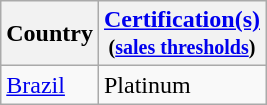<table class="wikitable">
<tr>
<th>Country</th>
<th><a href='#'>Certification(s)</a><br><small>(<a href='#'>sales thresholds</a>)</small></th>
</tr>
<tr>
<td> <a href='#'>Brazil</a></td>
<td>Platinum</td>
</tr>
</table>
